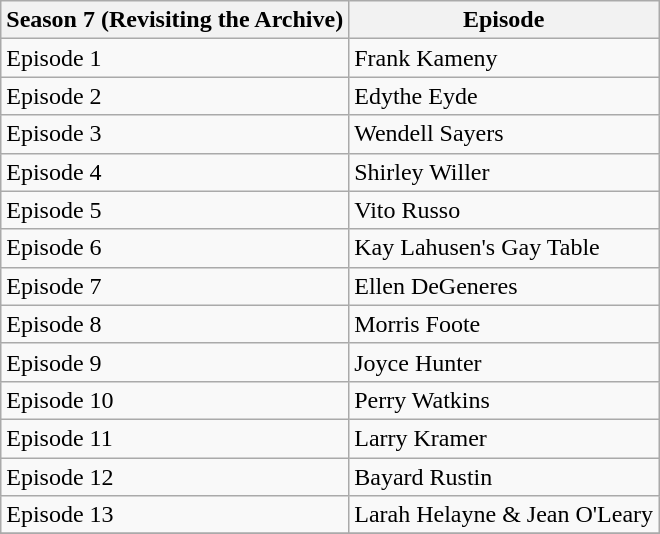<table class="wikitable">
<tr>
<th>Season 7 (Revisiting the Archive)</th>
<th>Episode</th>
</tr>
<tr>
<td>Episode 1</td>
<td>Frank Kameny</td>
</tr>
<tr>
<td>Episode 2</td>
<td>Edythe Eyde</td>
</tr>
<tr>
<td>Episode 3</td>
<td>Wendell Sayers</td>
</tr>
<tr>
<td>Episode 4</td>
<td>Shirley Willer</td>
</tr>
<tr>
<td>Episode 5</td>
<td>Vito Russo</td>
</tr>
<tr>
<td>Episode 6</td>
<td>Kay Lahusen's Gay Table</td>
</tr>
<tr>
<td>Episode 7</td>
<td>Ellen DeGeneres</td>
</tr>
<tr>
<td>Episode 8</td>
<td>Morris Foote</td>
</tr>
<tr>
<td>Episode 9</td>
<td>Joyce Hunter</td>
</tr>
<tr>
<td>Episode 10</td>
<td>Perry Watkins</td>
</tr>
<tr>
<td>Episode 11</td>
<td>Larry Kramer</td>
</tr>
<tr>
<td>Episode 12</td>
<td>Bayard Rustin</td>
</tr>
<tr>
<td>Episode 13</td>
<td>Larah Helayne & Jean O'Leary</td>
</tr>
<tr>
</tr>
</table>
